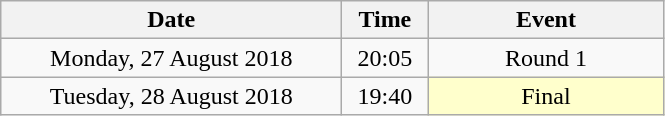<table class = "wikitable" style="text-align:center;">
<tr>
<th width=220>Date</th>
<th width=50>Time</th>
<th width=150>Event</th>
</tr>
<tr>
<td>Monday, 27 August 2018</td>
<td>20:05</td>
<td>Round 1</td>
</tr>
<tr>
<td>Tuesday, 28 August 2018</td>
<td>19:40</td>
<td bgcolor=ffffcc>Final</td>
</tr>
</table>
